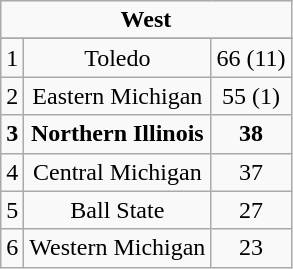<table class="wikitable" style="display: inline-table;">
<tr align="center">
<td align="center" Colspan="3"><strong>West</strong></td>
</tr>
<tr align="center">
</tr>
<tr align="center">
<td>1</td>
<td>Toledo</td>
<td>66 (11)</td>
</tr>
<tr align="center">
<td>2</td>
<td>Eastern Michigan</td>
<td>55 (1)</td>
</tr>
<tr align="center">
<td><strong>3</strong></td>
<td><strong>Northern Illinois</strong></td>
<td><strong>38</strong></td>
</tr>
<tr align="center">
<td>4</td>
<td>Central Michigan</td>
<td>37</td>
</tr>
<tr align="center">
<td>5</td>
<td>Ball State</td>
<td>27</td>
</tr>
<tr align="center">
<td>6</td>
<td>Western Michigan</td>
<td>23</td>
</tr>
</table>
